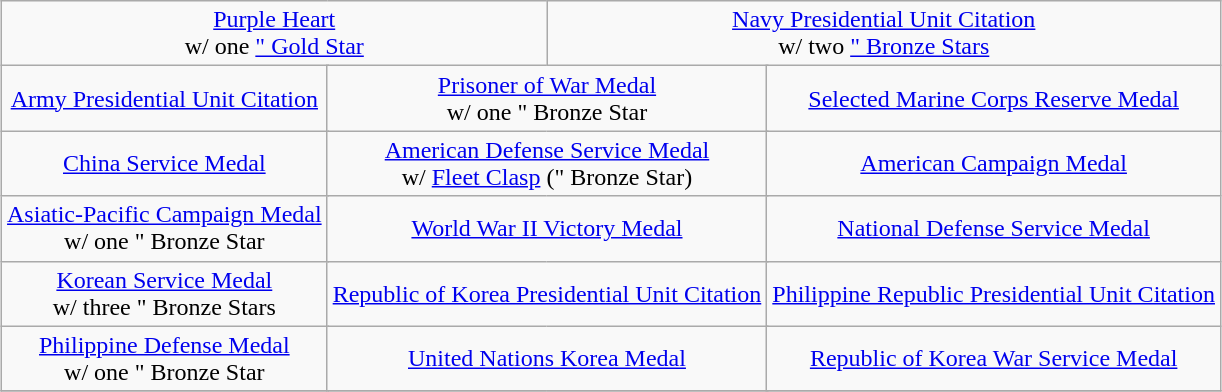<table class="wikitable" style="margin:1em auto; text-align:center;">
<tr>
<td colspan="6"><a href='#'>Purple Heart</a><br>w/ one <a href='#'>" Gold Star</a></td>
<td colspan="6"><a href='#'>Navy Presidential Unit Citation</a><br>w/ two <a href='#'>" Bronze Stars</a></td>
</tr>
<tr>
<td colspan="4"><a href='#'>Army Presidential Unit Citation</a></td>
<td colspan="4"><a href='#'>Prisoner of War Medal</a><br>w/ one " Bronze Star</td>
<td colspan="4"><a href='#'>Selected Marine Corps Reserve Medal</a></td>
</tr>
<tr>
<td colspan="4"><a href='#'>China Service Medal</a></td>
<td colspan="4"><a href='#'>American Defense Service Medal</a><br>w/ <a href='#'>Fleet Clasp</a> (" Bronze Star)</td>
<td colspan="4"><a href='#'>American Campaign Medal</a></td>
</tr>
<tr>
<td colspan="4"><a href='#'>Asiatic-Pacific Campaign Medal</a><br>w/ one " Bronze Star</td>
<td colspan="4"><a href='#'>World War II Victory Medal</a></td>
<td colspan="4"><a href='#'>National Defense Service Medal</a></td>
</tr>
<tr>
<td colspan="4"><a href='#'>Korean Service Medal</a><br>w/ three " Bronze Stars</td>
<td colspan="4"><a href='#'>Republic of Korea Presidential Unit Citation</a></td>
<td colspan="4"><a href='#'>Philippine Republic Presidential Unit Citation</a></td>
</tr>
<tr>
<td colspan="4"><a href='#'>Philippine Defense Medal</a><br>w/ one " Bronze Star</td>
<td colspan="4"><a href='#'>United Nations Korea Medal</a></td>
<td colspan="4"><a href='#'>Republic of Korea War Service Medal</a></td>
</tr>
<tr>
</tr>
</table>
